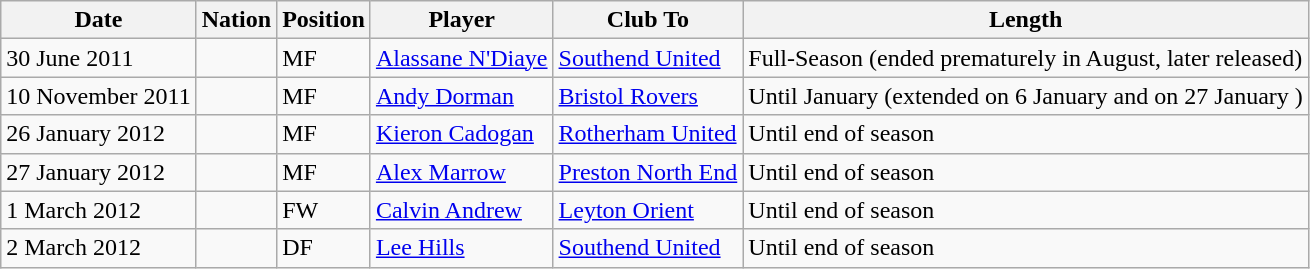<table class="wikitable">
<tr>
<th>Date</th>
<th>Nation</th>
<th>Position</th>
<th>Player</th>
<th>Club To</th>
<th>Length</th>
</tr>
<tr>
<td>30 June 2011</td>
<td></td>
<td>MF</td>
<td><a href='#'>Alassane N'Diaye</a></td>
<td><a href='#'>Southend United</a></td>
<td>Full-Season (ended prematurely in August, later released)</td>
</tr>
<tr>
<td>10 November 2011</td>
<td></td>
<td>MF</td>
<td><a href='#'>Andy Dorman</a></td>
<td><a href='#'>Bristol Rovers</a></td>
<td>Until January (extended on 6 January and on 27 January )</td>
</tr>
<tr>
<td>26 January 2012</td>
<td></td>
<td>MF</td>
<td><a href='#'>Kieron Cadogan</a></td>
<td><a href='#'>Rotherham United</a></td>
<td>Until end of season</td>
</tr>
<tr>
<td>27 January 2012</td>
<td></td>
<td>MF</td>
<td><a href='#'>Alex Marrow</a></td>
<td><a href='#'>Preston North End</a></td>
<td>Until end of season</td>
</tr>
<tr>
<td>1 March 2012</td>
<td></td>
<td>FW</td>
<td><a href='#'>Calvin Andrew</a></td>
<td><a href='#'>Leyton Orient</a></td>
<td>Until end of season</td>
</tr>
<tr>
<td>2 March 2012</td>
<td></td>
<td>DF</td>
<td><a href='#'>Lee Hills</a></td>
<td><a href='#'>Southend United</a></td>
<td>Until end of season</td>
</tr>
</table>
